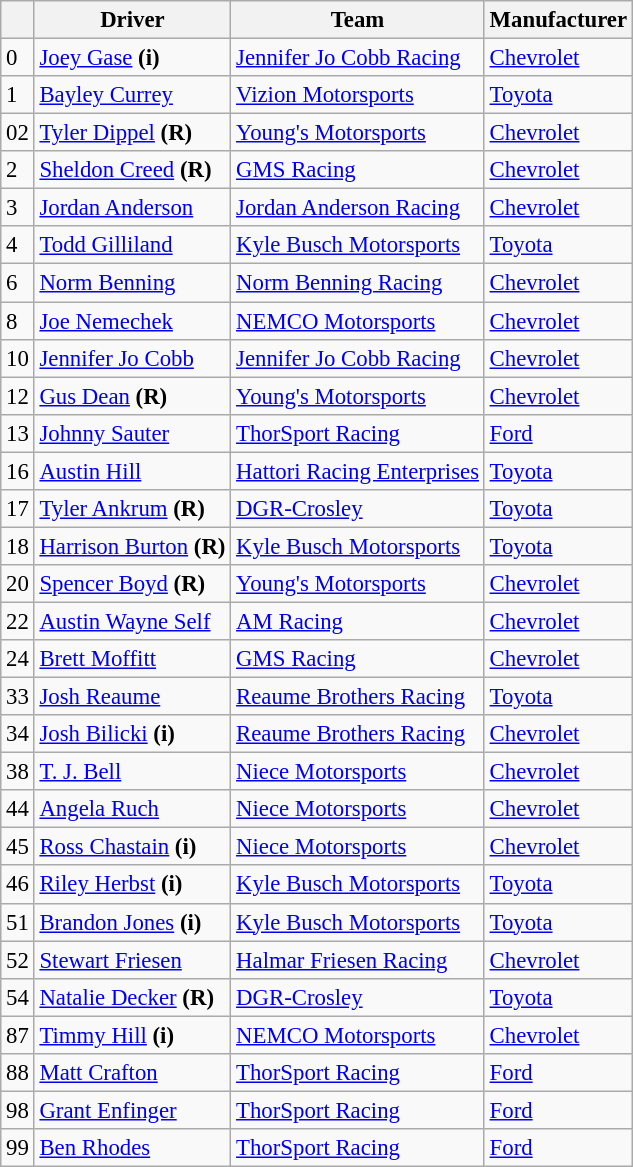<table class="wikitable" style="font-size:95%">
<tr>
<th></th>
<th>Driver</th>
<th>Team</th>
<th>Manufacturer</th>
</tr>
<tr>
<td>0</td>
<td><a href='#'>Joey Gase</a> <strong>(i)</strong></td>
<td><a href='#'>Jennifer Jo Cobb Racing</a></td>
<td><a href='#'>Chevrolet</a></td>
</tr>
<tr>
<td>1</td>
<td><a href='#'>Bayley Currey</a></td>
<td><a href='#'>Vizion Motorsports</a></td>
<td><a href='#'>Toyota</a></td>
</tr>
<tr>
<td>02</td>
<td><a href='#'>Tyler Dippel</a> <strong>(R)</strong></td>
<td><a href='#'>Young's Motorsports</a></td>
<td><a href='#'>Chevrolet</a></td>
</tr>
<tr>
<td>2</td>
<td><a href='#'>Sheldon Creed</a> <strong>(R)</strong></td>
<td><a href='#'>GMS Racing</a></td>
<td><a href='#'>Chevrolet</a></td>
</tr>
<tr>
<td>3</td>
<td><a href='#'>Jordan Anderson</a></td>
<td><a href='#'>Jordan Anderson Racing</a></td>
<td><a href='#'>Chevrolet</a></td>
</tr>
<tr>
<td>4</td>
<td><a href='#'>Todd Gilliland</a></td>
<td><a href='#'>Kyle Busch Motorsports</a></td>
<td><a href='#'>Toyota</a></td>
</tr>
<tr>
<td>6</td>
<td><a href='#'>Norm Benning</a></td>
<td><a href='#'>Norm Benning Racing</a></td>
<td><a href='#'>Chevrolet</a></td>
</tr>
<tr>
<td>8</td>
<td><a href='#'>Joe Nemechek</a></td>
<td><a href='#'>NEMCO Motorsports</a></td>
<td><a href='#'>Chevrolet</a></td>
</tr>
<tr>
<td>10</td>
<td><a href='#'>Jennifer Jo Cobb</a></td>
<td><a href='#'>Jennifer Jo Cobb Racing</a></td>
<td><a href='#'>Chevrolet</a></td>
</tr>
<tr>
<td>12</td>
<td><a href='#'>Gus Dean</a> <strong>(R)</strong></td>
<td><a href='#'>Young's Motorsports</a></td>
<td><a href='#'>Chevrolet</a></td>
</tr>
<tr>
<td>13</td>
<td><a href='#'>Johnny Sauter</a></td>
<td><a href='#'>ThorSport Racing</a></td>
<td><a href='#'>Ford</a></td>
</tr>
<tr>
<td>16</td>
<td><a href='#'>Austin Hill</a></td>
<td><a href='#'>Hattori Racing Enterprises</a></td>
<td><a href='#'>Toyota</a></td>
</tr>
<tr>
<td>17</td>
<td><a href='#'>Tyler Ankrum</a> <strong>(R)</strong></td>
<td><a href='#'>DGR-Crosley</a></td>
<td><a href='#'>Toyota</a></td>
</tr>
<tr>
<td>18</td>
<td><a href='#'>Harrison Burton</a> <strong>(R)</strong></td>
<td><a href='#'>Kyle Busch Motorsports</a></td>
<td><a href='#'>Toyota</a></td>
</tr>
<tr>
<td>20</td>
<td><a href='#'>Spencer Boyd</a> <strong>(R)</strong></td>
<td><a href='#'>Young's Motorsports</a></td>
<td><a href='#'>Chevrolet</a></td>
</tr>
<tr>
<td>22</td>
<td><a href='#'>Austin Wayne Self</a></td>
<td><a href='#'>AM Racing</a></td>
<td><a href='#'>Chevrolet</a></td>
</tr>
<tr>
<td>24</td>
<td><a href='#'>Brett Moffitt</a></td>
<td><a href='#'>GMS Racing</a></td>
<td><a href='#'>Chevrolet</a></td>
</tr>
<tr>
<td>33</td>
<td><a href='#'>Josh Reaume</a></td>
<td><a href='#'>Reaume Brothers Racing</a></td>
<td><a href='#'>Toyota</a></td>
</tr>
<tr>
<td>34</td>
<td><a href='#'>Josh Bilicki</a> <strong>(i)</strong></td>
<td><a href='#'>Reaume Brothers Racing</a></td>
<td><a href='#'>Chevrolet</a></td>
</tr>
<tr>
<td>38</td>
<td><a href='#'>T. J. Bell</a></td>
<td><a href='#'>Niece Motorsports</a></td>
<td><a href='#'>Chevrolet</a></td>
</tr>
<tr>
<td>44</td>
<td><a href='#'>Angela Ruch</a></td>
<td><a href='#'>Niece Motorsports</a></td>
<td><a href='#'>Chevrolet</a></td>
</tr>
<tr>
<td>45</td>
<td><a href='#'>Ross Chastain</a> <strong>(i)</strong></td>
<td><a href='#'>Niece Motorsports</a></td>
<td><a href='#'>Chevrolet</a></td>
</tr>
<tr>
<td>46</td>
<td><a href='#'>Riley Herbst</a> <strong>(i)</strong></td>
<td><a href='#'>Kyle Busch Motorsports</a></td>
<td><a href='#'>Toyota</a></td>
</tr>
<tr>
<td>51</td>
<td><a href='#'>Brandon Jones</a> <strong>(i)</strong></td>
<td><a href='#'>Kyle Busch Motorsports</a></td>
<td><a href='#'>Toyota</a></td>
</tr>
<tr>
<td>52</td>
<td><a href='#'>Stewart Friesen</a></td>
<td><a href='#'>Halmar Friesen Racing</a></td>
<td><a href='#'>Chevrolet</a></td>
</tr>
<tr>
<td>54</td>
<td><a href='#'>Natalie Decker</a> <strong>(R)</strong></td>
<td><a href='#'>DGR-Crosley</a></td>
<td><a href='#'>Toyota</a></td>
</tr>
<tr>
<td>87</td>
<td><a href='#'>Timmy Hill</a> <strong>(i)</strong></td>
<td><a href='#'>NEMCO Motorsports</a></td>
<td><a href='#'>Chevrolet</a></td>
</tr>
<tr>
<td>88</td>
<td><a href='#'>Matt Crafton</a></td>
<td><a href='#'>ThorSport Racing</a></td>
<td><a href='#'>Ford</a></td>
</tr>
<tr>
<td>98</td>
<td><a href='#'>Grant Enfinger</a></td>
<td><a href='#'>ThorSport Racing</a></td>
<td><a href='#'>Ford</a></td>
</tr>
<tr>
<td>99</td>
<td><a href='#'>Ben Rhodes</a></td>
<td><a href='#'>ThorSport Racing</a></td>
<td><a href='#'>Ford</a></td>
</tr>
</table>
